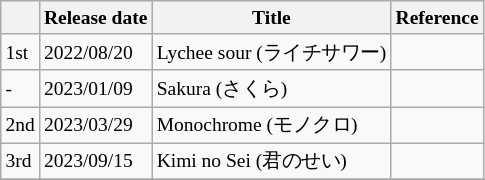<table class=wikitable style="font-size:small">
<tr>
<th></th>
<th>Release date</th>
<th>Title</th>
<th>Reference</th>
</tr>
<tr>
<td>1st</td>
<td>2022/08/20</td>
<td>Lychee sour (ライチサワー)</td>
<td></td>
</tr>
<tr>
<td>-</td>
<td>2023/01/09</td>
<td>Sakura (さくら)</td>
<td></td>
</tr>
<tr>
<td>2nd</td>
<td>2023/03/29</td>
<td>Monochrome (モノクロ)</td>
<td></td>
</tr>
<tr>
<td>3rd</td>
<td>2023/09/15</td>
<td>Kimi no Sei (君のせい)</td>
<td></td>
</tr>
<tr>
</tr>
</table>
